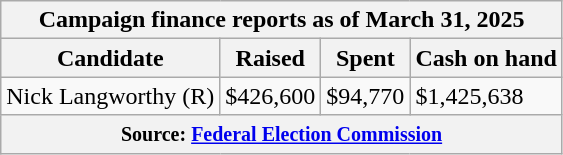<table class="wikitable sortable">
<tr>
<th colspan=4>Campaign finance reports as of March 31, 2025</th>
</tr>
<tr style="text-align:center;">
<th>Candidate</th>
<th>Raised</th>
<th>Spent</th>
<th>Cash on hand</th>
</tr>
<tr>
<td>Nick Langworthy (R)</td>
<td>$426,600</td>
<td>$94,770</td>
<td>$1,425,638</td>
</tr>
<tr>
<th colspan="4"><small>Source: <a href='#'>Federal Election Commission</a></small></th>
</tr>
</table>
